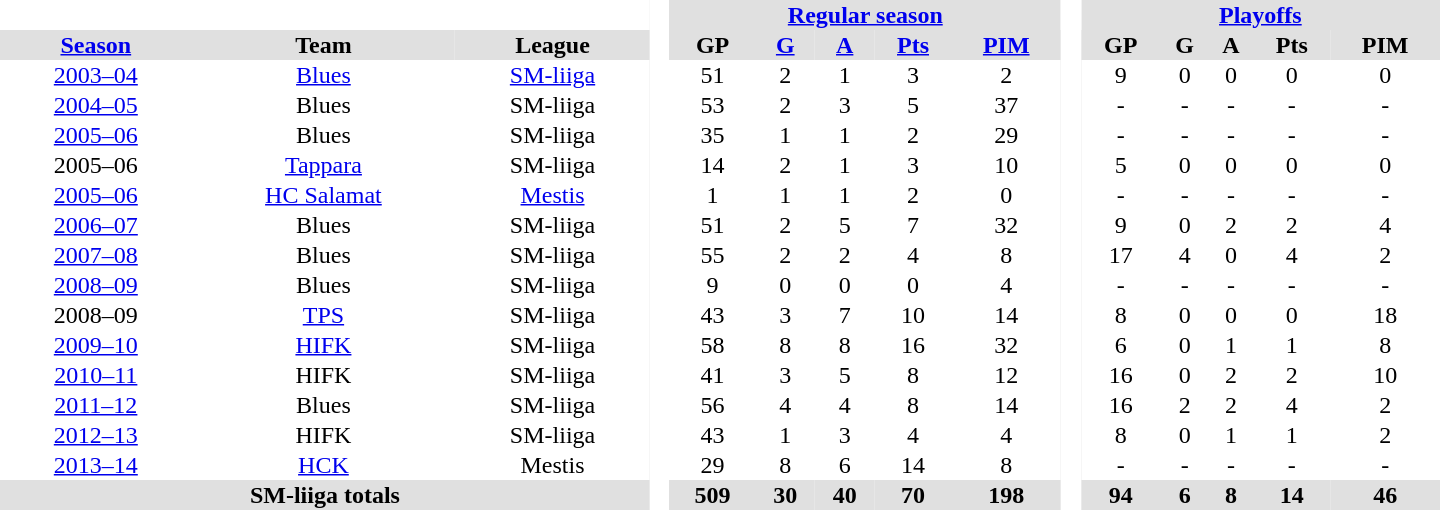<table border="0" cellpadding="1" cellspacing="0" style="text-align:center; width:60em">
<tr bgcolor="#e0e0e0">
<th colspan="3" bgcolor="#ffffff"> </th>
<th rowspan="100" bgcolor="#ffffff"> </th>
<th colspan="5"><a href='#'>Regular season</a></th>
<th rowspan="100" bgcolor="#ffffff"> </th>
<th colspan="5"><a href='#'>Playoffs</a></th>
</tr>
<tr bgcolor="#e0e0e0">
<th><a href='#'>Season</a></th>
<th>Team</th>
<th>League</th>
<th>GP</th>
<th><a href='#'>G</a></th>
<th><a href='#'>A</a></th>
<th><a href='#'>Pts</a></th>
<th><a href='#'>PIM</a></th>
<th>GP</th>
<th>G</th>
<th>A</th>
<th>Pts</th>
<th>PIM</th>
</tr>
<tr>
<td><a href='#'>2003–04</a></td>
<td><a href='#'>Blues</a></td>
<td><a href='#'>SM-liiga</a></td>
<td>51</td>
<td>2</td>
<td>1</td>
<td>3</td>
<td>2</td>
<td>9</td>
<td>0</td>
<td>0</td>
<td>0</td>
<td>0</td>
</tr>
<tr>
<td><a href='#'>2004–05</a></td>
<td>Blues</td>
<td>SM-liiga</td>
<td>53</td>
<td>2</td>
<td>3</td>
<td>5</td>
<td>37</td>
<td>-</td>
<td>-</td>
<td>-</td>
<td>-</td>
<td>-</td>
</tr>
<tr>
<td><a href='#'>2005–06</a></td>
<td>Blues</td>
<td>SM-liiga</td>
<td>35</td>
<td>1</td>
<td>1</td>
<td>2</td>
<td>29</td>
<td>-</td>
<td>-</td>
<td>-</td>
<td>-</td>
<td>-</td>
</tr>
<tr>
<td>2005–06</td>
<td><a href='#'>Tappara</a></td>
<td>SM-liiga</td>
<td>14</td>
<td>2</td>
<td>1</td>
<td>3</td>
<td>10</td>
<td>5</td>
<td>0</td>
<td>0</td>
<td>0</td>
<td>0</td>
</tr>
<tr>
<td><a href='#'>2005–06</a></td>
<td><a href='#'>HC Salamat</a></td>
<td><a href='#'>Mestis</a></td>
<td>1</td>
<td>1</td>
<td>1</td>
<td>2</td>
<td>0</td>
<td>-</td>
<td>-</td>
<td>-</td>
<td>-</td>
<td>-</td>
</tr>
<tr>
<td><a href='#'>2006–07</a></td>
<td>Blues</td>
<td>SM-liiga</td>
<td>51</td>
<td>2</td>
<td>5</td>
<td>7</td>
<td>32</td>
<td>9</td>
<td>0</td>
<td>2</td>
<td>2</td>
<td>4</td>
</tr>
<tr>
<td><a href='#'>2007–08</a></td>
<td>Blues</td>
<td>SM-liiga</td>
<td>55</td>
<td>2</td>
<td>2</td>
<td>4</td>
<td>8</td>
<td>17</td>
<td>4</td>
<td>0</td>
<td>4</td>
<td>2</td>
</tr>
<tr>
<td><a href='#'>2008–09</a></td>
<td>Blues</td>
<td>SM-liiga</td>
<td>9</td>
<td>0</td>
<td>0</td>
<td>0</td>
<td>4</td>
<td>-</td>
<td>-</td>
<td>-</td>
<td>-</td>
<td>-</td>
</tr>
<tr>
<td>2008–09</td>
<td><a href='#'>TPS</a></td>
<td>SM-liiga</td>
<td>43</td>
<td>3</td>
<td>7</td>
<td>10</td>
<td>14</td>
<td>8</td>
<td>0</td>
<td>0</td>
<td>0</td>
<td>18</td>
</tr>
<tr>
<td><a href='#'>2009–10</a></td>
<td><a href='#'>HIFK</a></td>
<td>SM-liiga</td>
<td>58</td>
<td>8</td>
<td>8</td>
<td>16</td>
<td>32</td>
<td>6</td>
<td>0</td>
<td>1</td>
<td>1</td>
<td>8</td>
</tr>
<tr>
<td><a href='#'>2010–11</a></td>
<td>HIFK</td>
<td>SM-liiga</td>
<td>41</td>
<td>3</td>
<td>5</td>
<td>8</td>
<td>12</td>
<td>16</td>
<td>0</td>
<td>2</td>
<td>2</td>
<td>10</td>
</tr>
<tr>
<td><a href='#'>2011–12</a></td>
<td>Blues</td>
<td>SM-liiga</td>
<td>56</td>
<td>4</td>
<td>4</td>
<td>8</td>
<td>14</td>
<td>16</td>
<td>2</td>
<td>2</td>
<td>4</td>
<td>2</td>
</tr>
<tr>
<td><a href='#'>2012–13</a></td>
<td>HIFK</td>
<td>SM-liiga</td>
<td>43</td>
<td>1</td>
<td>3</td>
<td>4</td>
<td>4</td>
<td>8</td>
<td>0</td>
<td>1</td>
<td>1</td>
<td>2</td>
</tr>
<tr>
<td><a href='#'>2013–14</a></td>
<td><a href='#'>HCK</a></td>
<td>Mestis</td>
<td>29</td>
<td>8</td>
<td>6</td>
<td>14</td>
<td>8</td>
<td>-</td>
<td>-</td>
<td>-</td>
<td>-</td>
<td>-</td>
</tr>
<tr bgcolor="#e0e0e0">
<th colspan="3">SM-liiga totals</th>
<th>509</th>
<th>30</th>
<th>40</th>
<th>70</th>
<th>198</th>
<th>94</th>
<th>6</th>
<th>8</th>
<th>14</th>
<th>46</th>
</tr>
</table>
